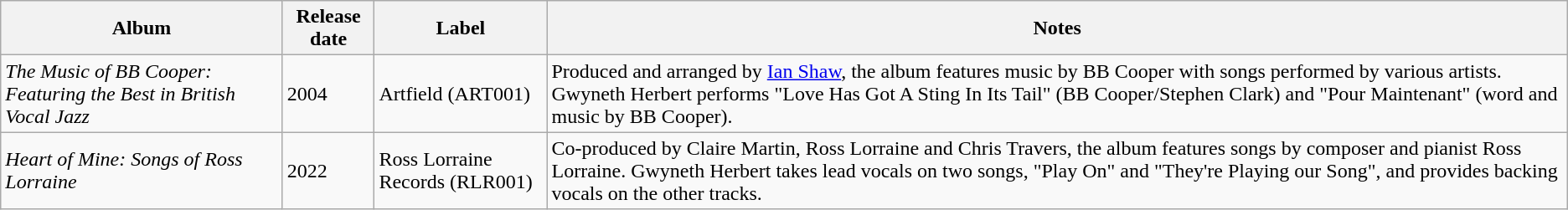<table class="wikitable">
<tr>
<th>Album</th>
<th>Release date</th>
<th>Label</th>
<th>Notes</th>
</tr>
<tr>
<td><em>The Music of BB Cooper: Featuring the Best in British Vocal Jazz</em></td>
<td>2004</td>
<td>Artfield (ART001)</td>
<td>Produced and arranged by <a href='#'>Ian Shaw</a>, the album features music by BB Cooper with songs performed by various artists. Gwyneth Herbert performs "Love Has Got A Sting In Its Tail" (BB Cooper/Stephen Clark) and "Pour Maintenant" (word and music by BB Cooper).</td>
</tr>
<tr>
<td><em>Heart of Mine: Songs of Ross Lorraine</em></td>
<td>2022</td>
<td>Ross Lorraine Records (RLR001)</td>
<td>Co-produced by Claire Martin, Ross Lorraine and Chris Travers, the album features songs by composer and pianist Ross Lorraine. Gwyneth Herbert takes lead vocals on two songs, "Play On" and "They're Playing our Song", and provides backing vocals on the other tracks.</td>
</tr>
</table>
